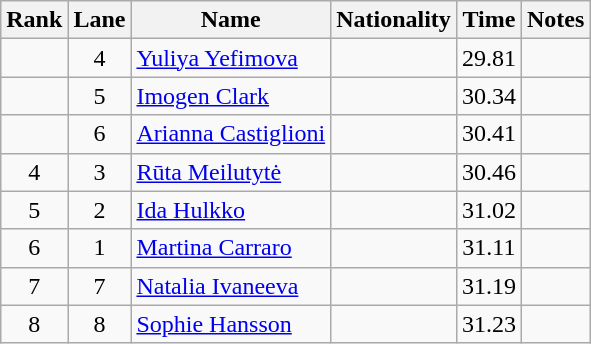<table class="wikitable sortable" style="text-align:center">
<tr>
<th>Rank</th>
<th>Lane</th>
<th>Name</th>
<th>Nationality</th>
<th>Time</th>
<th>Notes</th>
</tr>
<tr>
<td></td>
<td>4</td>
<td align=left><a href='#'>Yuliya Yefimova</a></td>
<td align="left"></td>
<td>29.81</td>
<td></td>
</tr>
<tr>
<td></td>
<td>5</td>
<td align=left><a href='#'>Imogen Clark</a></td>
<td align="left"></td>
<td>30.34</td>
<td></td>
</tr>
<tr>
<td></td>
<td>6</td>
<td align=left><a href='#'>Arianna Castiglioni</a></td>
<td align="left"></td>
<td>30.41</td>
<td></td>
</tr>
<tr>
<td>4</td>
<td>3</td>
<td align=left><a href='#'>Rūta Meilutytė</a></td>
<td align="left"></td>
<td>30.46</td>
<td></td>
</tr>
<tr>
<td>5</td>
<td>2</td>
<td align=left><a href='#'>Ida Hulkko</a></td>
<td align="left"></td>
<td>31.02</td>
<td></td>
</tr>
<tr>
<td>6</td>
<td>1</td>
<td align=left><a href='#'>Martina Carraro</a></td>
<td align="left"></td>
<td>31.11</td>
<td></td>
</tr>
<tr>
<td>7</td>
<td>7</td>
<td align=left><a href='#'>Natalia Ivaneeva</a></td>
<td align="left"></td>
<td>31.19</td>
<td></td>
</tr>
<tr>
<td>8</td>
<td>8</td>
<td align=left><a href='#'>Sophie Hansson</a></td>
<td align="left"></td>
<td>31.23</td>
<td></td>
</tr>
</table>
